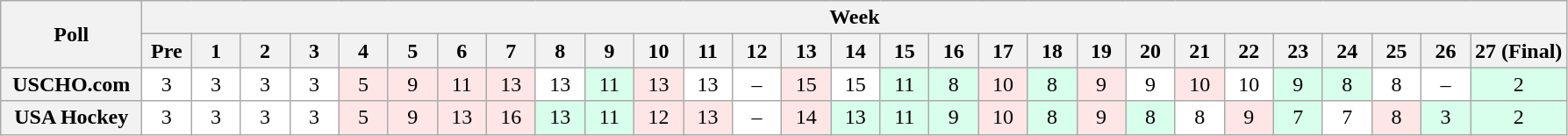<table class="wikitable" style="white-space:nowrap;">
<tr>
<th scope="col" width="100" rowspan="2">Poll</th>
<th colspan="28">Week</th>
</tr>
<tr>
<th scope="col" width="30">Pre</th>
<th scope="col" width="30">1</th>
<th scope="col" width="30">2</th>
<th scope="col" width="30">3</th>
<th scope="col" width="30">4</th>
<th scope="col" width="30">5</th>
<th scope="col" width="30">6</th>
<th scope="col" width="30">7</th>
<th scope="col" width="30">8</th>
<th scope="col" width="30">9</th>
<th scope="col" width="30">10</th>
<th scope="col" width="30">11</th>
<th scope="col" width="30">12</th>
<th scope="col" width="30">13</th>
<th scope="col" width="30">14</th>
<th scope="col" width="30">15</th>
<th scope="col" width="30">16</th>
<th scope="col" width="30">17</th>
<th scope="col" width="30">18</th>
<th scope="col" width="30">19</th>
<th scope="col" width="30">20</th>
<th scope="col" width="30">21</th>
<th scope="col" width="30">22</th>
<th scope="col" width="30">23</th>
<th scope="col" width="30">24</th>
<th scope="col" width="30">25</th>
<th scope="col" width="30">26</th>
<th scope="col" width="30">27 (Final)</th>
</tr>
<tr style="text-align:center;">
<th>USCHO.com</th>
<td bgcolor=FFFFFF>3</td>
<td bgcolor=FFFFFF>3</td>
<td bgcolor=FFFFFF>3</td>
<td bgcolor=FFFFFF>3</td>
<td bgcolor=FFE6E6>5</td>
<td bgcolor=FFE6E6>9</td>
<td bgcolor=FFE6E6>11</td>
<td bgcolor=FFE6E6>13</td>
<td bgcolor=FFFFFF>13</td>
<td bgcolor=D8FFEB>11</td>
<td bgcolor=FFE6E6>13</td>
<td bgcolor=FFFFFF>13</td>
<td bgcolor=FFFFFF>–</td>
<td bgcolor=FFE6E6>15</td>
<td bgcolor=FFFFFF>15</td>
<td bgcolor=D8FFEB>11</td>
<td bgcolor=D8FFEB>8</td>
<td bgcolor=FFE6E6>10</td>
<td bgcolor=D8FFEB>8</td>
<td bgcolor=FFE6E6>9</td>
<td bgcolor=FFFFFF>9</td>
<td bgcolor=FFE6E6>10</td>
<td bgcolor=FFFFFF>10</td>
<td bgcolor=D8FFEB>9</td>
<td bgcolor=D8FFEB>8</td>
<td bgcolor=FFFFFF>8</td>
<td bgcolor=FFFFFF>–</td>
<td bgcolor=D8FFEB>2</td>
</tr>
<tr style="text-align:center;">
<th>USA Hockey</th>
<td bgcolor=FFFFFF>3</td>
<td bgcolor=FFFFFF>3</td>
<td bgcolor=FFFFFF>3</td>
<td bgcolor=FFFFFF>3</td>
<td bgcolor=FFE6E6>5</td>
<td bgcolor=FFE6E6>9</td>
<td bgcolor=FFE6E6>13</td>
<td bgcolor=FFE6E6>16</td>
<td bgcolor=D8FFEB>13</td>
<td bgcolor=D8FFEB>11</td>
<td bgcolor=FFE6E6>12</td>
<td bgcolor=FFE6E6>13</td>
<td bgcolor=FFFFFF>–</td>
<td bgcolor=FFE6E6>14</td>
<td bgcolor=D8FFEB>13</td>
<td bgcolor=D8FFEB>11</td>
<td bgcolor=D8FFEB>9</td>
<td bgcolor=FFE6E6>10</td>
<td bgcolor=D8FFEB>8</td>
<td bgcolor=FFE6E6>9</td>
<td bgcolor=D8FFEB>8</td>
<td bgcolor=FFFFFF>8</td>
<td bgcolor=FFE6E6>9</td>
<td bgcolor=D8FFEB>7</td>
<td bgcolor=FFFFFF>7</td>
<td bgcolor=FFE6E6>8</td>
<td bgcolor=D8FFEB>3</td>
<td bgcolor=D8FFEB>2</td>
</tr>
</table>
